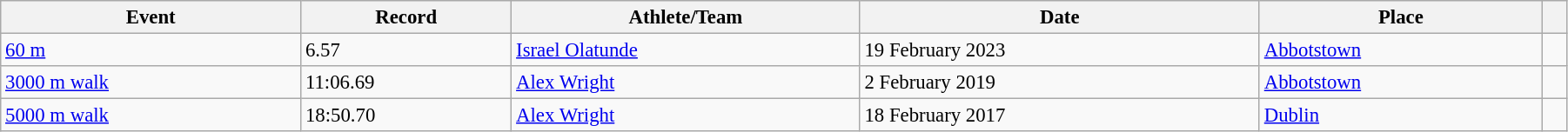<table class="wikitable" style="font-size:95%; width: 95%;">
<tr>
<th>Event</th>
<th>Record</th>
<th>Athlete/Team</th>
<th>Date</th>
<th>Place</th>
<th></th>
</tr>
<tr>
<td><a href='#'>60 m</a></td>
<td>6.57 </td>
<td><a href='#'>Israel Olatunde</a></td>
<td>19 February 2023</td>
<td><a href='#'>Abbotstown</a></td>
<td></td>
</tr>
<tr>
<td><a href='#'>3000 m walk</a></td>
<td>11:06.69 </td>
<td><a href='#'>Alex Wright</a></td>
<td>2 February 2019</td>
<td><a href='#'>Abbotstown</a></td>
<td></td>
</tr>
<tr>
<td><a href='#'>5000 m walk</a></td>
<td>18:50.70 </td>
<td><a href='#'>Alex Wright</a></td>
<td>18 February 2017</td>
<td><a href='#'>Dublin</a></td>
<td></td>
</tr>
</table>
